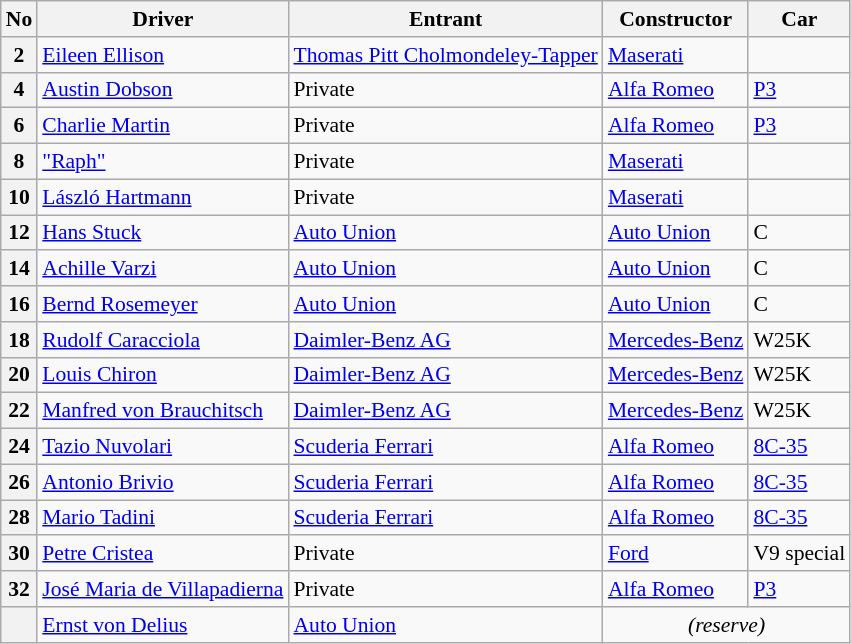<table class="wikitable" style="font-size: 90%;">
<tr>
<th>No</th>
<th>Driver</th>
<th>Entrant</th>
<th>Constructor</th>
<th>Car</th>
</tr>
<tr>
<th>2</th>
<td> <a href='#'>Eileen Ellison</a></td>
<td><a href='#'>Thomas Pitt Cholmondeley-Tapper</a></td>
<td><a href='#'>Maserati</a></td>
<td></td>
</tr>
<tr>
<th>4</th>
<td> <a href='#'>Austin Dobson</a></td>
<td>Private</td>
<td><a href='#'>Alfa Romeo</a></td>
<td><a href='#'>P3</a></td>
</tr>
<tr>
<th>6</th>
<td> <a href='#'>Charlie Martin</a></td>
<td>Private</td>
<td><a href='#'>Alfa Romeo</a></td>
<td><a href='#'>P3</a></td>
</tr>
<tr>
<th>8</th>
<td> <a href='#'>"Raph"</a></td>
<td>Private</td>
<td><a href='#'>Maserati</a></td>
<td></td>
</tr>
<tr>
<th>10</th>
<td> <a href='#'>László Hartmann</a></td>
<td>Private</td>
<td><a href='#'>Maserati</a></td>
<td></td>
</tr>
<tr>
<th>12</th>
<td> <a href='#'>Hans Stuck</a></td>
<td><a href='#'>Auto Union</a></td>
<td><a href='#'>Auto Union</a></td>
<td>C</td>
</tr>
<tr>
<th>14</th>
<td> <a href='#'>Achille Varzi</a></td>
<td><a href='#'>Auto Union</a></td>
<td><a href='#'>Auto Union</a></td>
<td>C</td>
</tr>
<tr>
<th>16</th>
<td> <a href='#'>Bernd Rosemeyer</a></td>
<td><a href='#'>Auto Union</a></td>
<td><a href='#'>Auto Union</a></td>
<td>C</td>
</tr>
<tr>
<th>18</th>
<td> <a href='#'>Rudolf Caracciola</a></td>
<td><a href='#'>Daimler-Benz AG</a></td>
<td><a href='#'>Mercedes-Benz</a></td>
<td>W25K</td>
</tr>
<tr>
<th>20</th>
<td> <a href='#'>Louis Chiron</a></td>
<td><a href='#'>Daimler-Benz AG</a></td>
<td><a href='#'>Mercedes-Benz</a></td>
<td>W25K</td>
</tr>
<tr>
<th>22</th>
<td> <a href='#'>Manfred von Brauchitsch</a></td>
<td><a href='#'>Daimler-Benz AG</a></td>
<td><a href='#'>Mercedes-Benz</a></td>
<td>W25K</td>
</tr>
<tr>
<th>24</th>
<td> <a href='#'>Tazio Nuvolari</a></td>
<td><a href='#'>Scuderia Ferrari</a></td>
<td><a href='#'>Alfa Romeo</a></td>
<td><a href='#'>8C-35</a></td>
</tr>
<tr>
<th>26</th>
<td> <a href='#'>Antonio Brivio</a></td>
<td><a href='#'>Scuderia Ferrari</a></td>
<td><a href='#'>Alfa Romeo</a></td>
<td><a href='#'>8C-35</a></td>
</tr>
<tr>
<th>28</th>
<td> <a href='#'>Mario Tadini</a></td>
<td><a href='#'>Scuderia Ferrari</a></td>
<td><a href='#'>Alfa Romeo</a></td>
<td><a href='#'>8C-35</a></td>
</tr>
<tr>
<th>30</th>
<td> <a href='#'>Petre Cristea</a></td>
<td>Private</td>
<td><a href='#'>Ford</a></td>
<td>V9 special</td>
</tr>
<tr>
<th>32</th>
<td> <a href='#'>José Maria de Villapadierna</a></td>
<td>Private</td>
<td><a href='#'>Alfa Romeo</a></td>
<td><a href='#'>P3</a></td>
</tr>
<tr>
<th></th>
<td> <a href='#'>Ernst von Delius</a></td>
<td><a href='#'>Auto Union</a></td>
<td colspan="2" align="center"><em>(reserve)</em></td>
</tr>
</table>
